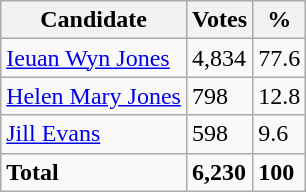<table class=wikitable>
<tr>
<th colspan=1>Candidate</th>
<th>Votes</th>
<th>%</th>
</tr>
<tr>
<td><a href='#'>Ieuan Wyn Jones</a></td>
<td>4,834</td>
<td>77.6</td>
</tr>
<tr>
<td><a href='#'>Helen Mary Jones</a></td>
<td>798</td>
<td>12.8</td>
</tr>
<tr>
<td><a href='#'>Jill Evans</a></td>
<td>598</td>
<td>9.6</td>
</tr>
<tr>
<td colspan="1"><strong>Total</strong></td>
<td><strong>6,230</strong></td>
<td><strong>100</strong></td>
</tr>
</table>
